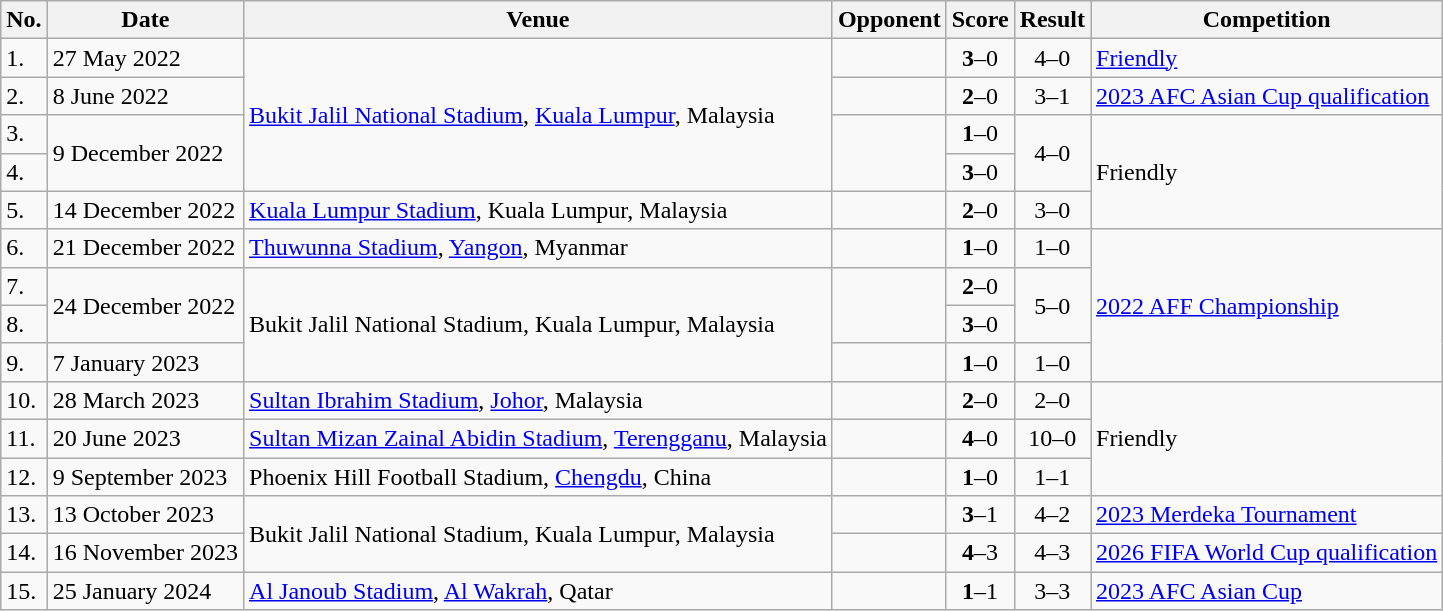<table class="wikitable" style="font-size:100%;">
<tr>
<th>No.</th>
<th>Date</th>
<th>Venue</th>
<th>Opponent</th>
<th>Score</th>
<th>Result</th>
<th>Competition</th>
</tr>
<tr>
<td>1.</td>
<td>27 May 2022</td>
<td rowspan=4><a href='#'>Bukit Jalil National Stadium</a>, <a href='#'>Kuala Lumpur</a>, Malaysia</td>
<td></td>
<td align=center><strong>3</strong>–0</td>
<td align=center>4–0</td>
<td><a href='#'>Friendly</a></td>
</tr>
<tr>
<td>2.</td>
<td>8 June 2022</td>
<td></td>
<td align=center><strong>2</strong>–0</td>
<td align=center>3–1</td>
<td><a href='#'>2023 AFC Asian Cup qualification</a></td>
</tr>
<tr>
<td>3.</td>
<td rowspan="2">9 December 2022</td>
<td rowspan="2"></td>
<td align=center><strong>1</strong>–0</td>
<td rowspan="2" align=center>4–0</td>
<td rowspan=3>Friendly</td>
</tr>
<tr>
<td>4.</td>
<td align=center><strong>3</strong>–0</td>
</tr>
<tr>
<td>5.</td>
<td>14 December 2022</td>
<td><a href='#'>Kuala Lumpur Stadium</a>, Kuala Lumpur, Malaysia</td>
<td></td>
<td align=center><strong>2</strong>–0</td>
<td align=center>3–0</td>
</tr>
<tr>
<td>6.</td>
<td>21 December 2022</td>
<td><a href='#'>Thuwunna Stadium</a>, <a href='#'>Yangon</a>, Myanmar</td>
<td></td>
<td align=center><strong>1</strong>–0</td>
<td align=center>1–0</td>
<td rowspan=4><a href='#'>2022 AFF Championship</a></td>
</tr>
<tr>
<td>7.</td>
<td rowspan=2>24 December 2022</td>
<td rowspan=3>Bukit Jalil National Stadium, Kuala Lumpur, Malaysia</td>
<td rowspan=2></td>
<td align=center><strong>2</strong>–0</td>
<td rowspan=2 align=center>5–0</td>
</tr>
<tr>
<td>8.</td>
<td align=center><strong>3</strong>–0</td>
</tr>
<tr>
<td>9.</td>
<td>7 January 2023</td>
<td></td>
<td align=center><strong>1</strong>–0</td>
<td align=center>1–0</td>
</tr>
<tr>
<td>10.</td>
<td>28 March 2023</td>
<td><a href='#'>Sultan Ibrahim Stadium</a>, <a href='#'>Johor</a>, Malaysia</td>
<td></td>
<td align=center><strong>2</strong>–0</td>
<td align=center>2–0</td>
<td rowspan=3>Friendly</td>
</tr>
<tr>
<td>11.</td>
<td>20 June 2023</td>
<td><a href='#'>Sultan Mizan Zainal Abidin Stadium</a>, <a href='#'>Terengganu</a>, Malaysia</td>
<td></td>
<td align=center><strong>4</strong>–0</td>
<td align=center>10–0</td>
</tr>
<tr>
<td>12.</td>
<td>9 September 2023</td>
<td>Phoenix Hill Football Stadium, <a href='#'>Chengdu</a>, China</td>
<td></td>
<td align=center><strong>1</strong>–0</td>
<td align=center>1–1</td>
</tr>
<tr>
<td>13.</td>
<td>13 October 2023</td>
<td rowspan="2">Bukit Jalil National Stadium, Kuala Lumpur, Malaysia</td>
<td></td>
<td align=center><strong>3</strong>–1</td>
<td align=center>4–2</td>
<td><a href='#'>2023 Merdeka Tournament</a></td>
</tr>
<tr>
<td>14.</td>
<td>16 November 2023</td>
<td></td>
<td align=center><strong>4</strong>–3</td>
<td align=center>4–3</td>
<td><a href='#'>2026 FIFA World Cup qualification</a></td>
</tr>
<tr>
<td>15.</td>
<td>25 January 2024</td>
<td><a href='#'>Al Janoub Stadium</a>, <a href='#'>Al Wakrah</a>, Qatar</td>
<td></td>
<td align=center><strong>1</strong>–1</td>
<td align=center>3–3</td>
<td><a href='#'>2023 AFC Asian Cup</a></td>
</tr>
</table>
